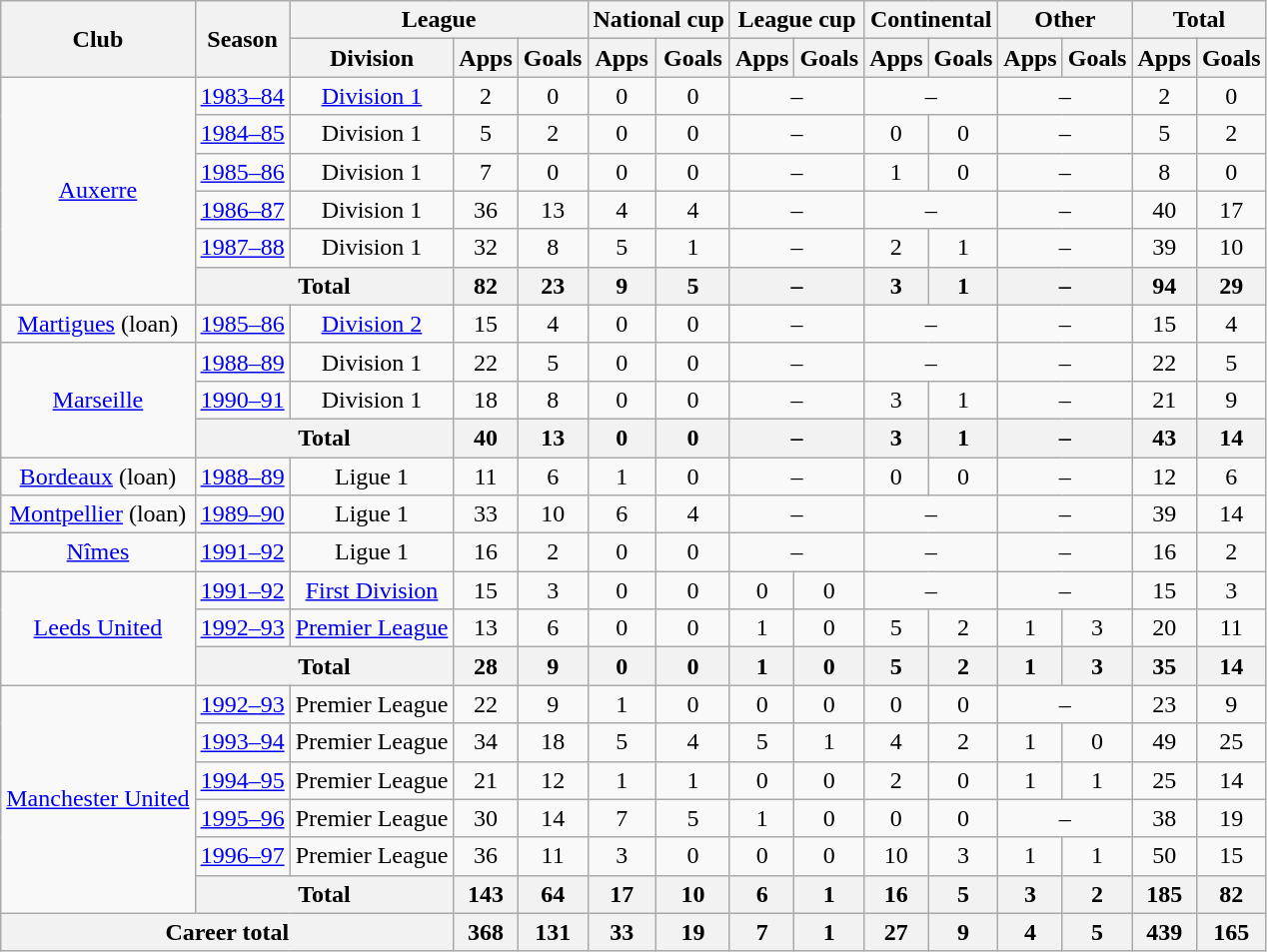<table class="wikitable" style="text-align: center;">
<tr>
<th rowspan="2">Club</th>
<th rowspan="2">Season</th>
<th colspan="3">League</th>
<th colspan="2">National cup</th>
<th colspan="2">League cup</th>
<th colspan="2">Continental</th>
<th colspan="2">Other</th>
<th colspan="2">Total</th>
</tr>
<tr>
<th>Division</th>
<th>Apps</th>
<th>Goals</th>
<th>Apps</th>
<th>Goals</th>
<th>Apps</th>
<th>Goals</th>
<th>Apps</th>
<th>Goals</th>
<th>Apps</th>
<th>Goals</th>
<th>Apps</th>
<th>Goals</th>
</tr>
<tr>
<td rowspan="6"><a href='#'>Auxerre</a></td>
<td><a href='#'>1983–84</a></td>
<td><a href='#'>Division 1</a></td>
<td>2</td>
<td>0</td>
<td>0</td>
<td>0</td>
<td colspan="2">–</td>
<td colspan="2">–</td>
<td colspan="2">–</td>
<td>2</td>
<td>0</td>
</tr>
<tr>
<td><a href='#'>1984–85</a></td>
<td>Division 1</td>
<td>5</td>
<td>2</td>
<td>0</td>
<td>0</td>
<td colspan="2">–</td>
<td>0</td>
<td>0</td>
<td colspan="2">–</td>
<td>5</td>
<td>2</td>
</tr>
<tr>
<td><a href='#'>1985–86</a></td>
<td>Division 1</td>
<td>7</td>
<td>0</td>
<td>0</td>
<td>0</td>
<td colspan="2">–</td>
<td>1</td>
<td>0</td>
<td colspan="2">–</td>
<td>8</td>
<td>0</td>
</tr>
<tr>
<td><a href='#'>1986–87</a></td>
<td>Division 1</td>
<td>36</td>
<td>13</td>
<td>4</td>
<td>4</td>
<td colspan="2">–</td>
<td colspan="2">–</td>
<td colspan="2">–</td>
<td>40</td>
<td>17</td>
</tr>
<tr>
<td><a href='#'>1987–88</a></td>
<td>Division 1</td>
<td>32</td>
<td>8</td>
<td>5</td>
<td>1</td>
<td colspan="2">–</td>
<td>2</td>
<td>1</td>
<td colspan="2">–</td>
<td>39</td>
<td>10</td>
</tr>
<tr>
<th colspan="2">Total</th>
<th>82</th>
<th>23</th>
<th>9</th>
<th>5</th>
<th colspan="2">–</th>
<th>3</th>
<th>1</th>
<th colspan="2">–</th>
<th>94</th>
<th>29</th>
</tr>
<tr>
<td><a href='#'>Martigues</a> (loan)</td>
<td><a href='#'>1985–86</a></td>
<td><a href='#'>Division 2</a></td>
<td>15</td>
<td>4</td>
<td>0</td>
<td>0</td>
<td colspan="2">–</td>
<td colspan="2">–</td>
<td colspan="2">–</td>
<td>15</td>
<td>4</td>
</tr>
<tr>
<td rowspan="3"><a href='#'>Marseille</a></td>
<td><a href='#'>1988–89</a></td>
<td>Division 1</td>
<td>22</td>
<td>5</td>
<td>0</td>
<td>0</td>
<td colspan="2">–</td>
<td colspan="2">–</td>
<td colspan="2">–</td>
<td>22</td>
<td>5</td>
</tr>
<tr>
<td><a href='#'>1990–91</a></td>
<td>Division 1</td>
<td>18</td>
<td>8</td>
<td>0</td>
<td>0</td>
<td colspan="2">–</td>
<td>3</td>
<td>1</td>
<td colspan="2">–</td>
<td>21</td>
<td>9</td>
</tr>
<tr>
<th colspan="2">Total</th>
<th>40</th>
<th>13</th>
<th>0</th>
<th>0</th>
<th colspan="2">–</th>
<th>3</th>
<th>1</th>
<th colspan="2">–</th>
<th>43</th>
<th>14</th>
</tr>
<tr>
<td><a href='#'>Bordeaux</a> (loan)</td>
<td><a href='#'>1988–89</a></td>
<td>Ligue 1</td>
<td>11</td>
<td>6</td>
<td>1</td>
<td>0</td>
<td colspan="2">–</td>
<td>0</td>
<td>0</td>
<td colspan="2">–</td>
<td>12</td>
<td>6</td>
</tr>
<tr>
<td><a href='#'>Montpellier</a> (loan)</td>
<td><a href='#'>1989–90</a></td>
<td>Ligue 1</td>
<td>33</td>
<td>10</td>
<td>6</td>
<td>4</td>
<td colspan="2">–</td>
<td colspan="2">–</td>
<td colspan="2">–</td>
<td>39</td>
<td>14</td>
</tr>
<tr>
<td><a href='#'>Nîmes</a></td>
<td><a href='#'>1991–92</a></td>
<td>Ligue 1</td>
<td>16</td>
<td>2</td>
<td>0</td>
<td>0</td>
<td colspan="2">–</td>
<td colspan="2">–</td>
<td colspan="2">–</td>
<td>16</td>
<td>2</td>
</tr>
<tr>
<td rowspan="3"><a href='#'>Leeds United</a></td>
<td><a href='#'>1991–92</a></td>
<td><a href='#'>First Division</a></td>
<td>15</td>
<td>3</td>
<td>0</td>
<td>0</td>
<td>0</td>
<td>0</td>
<td colspan="2">–</td>
<td colspan="2">–</td>
<td>15</td>
<td>3</td>
</tr>
<tr>
<td><a href='#'>1992–93</a></td>
<td><a href='#'>Premier League</a></td>
<td>13</td>
<td>6</td>
<td>0</td>
<td>0</td>
<td>1</td>
<td>0</td>
<td>5</td>
<td>2</td>
<td>1</td>
<td>3</td>
<td>20</td>
<td>11</td>
</tr>
<tr>
<th colspan="2">Total</th>
<th>28</th>
<th>9</th>
<th>0</th>
<th>0</th>
<th>1</th>
<th>0</th>
<th>5</th>
<th>2</th>
<th>1</th>
<th>3</th>
<th>35</th>
<th>14</th>
</tr>
<tr>
<td rowspan="6"><a href='#'>Manchester United</a></td>
<td><a href='#'>1992–93</a></td>
<td>Premier League</td>
<td>22</td>
<td>9</td>
<td>1</td>
<td>0</td>
<td>0</td>
<td>0</td>
<td>0</td>
<td>0</td>
<td colspan="2">–</td>
<td>23</td>
<td>9</td>
</tr>
<tr>
<td><a href='#'>1993–94</a></td>
<td>Premier League</td>
<td>34</td>
<td>18</td>
<td>5</td>
<td>4</td>
<td>5</td>
<td>1</td>
<td>4</td>
<td>2</td>
<td>1</td>
<td>0</td>
<td>49</td>
<td>25</td>
</tr>
<tr>
<td><a href='#'>1994–95</a></td>
<td>Premier League</td>
<td>21</td>
<td>12</td>
<td>1</td>
<td>1</td>
<td>0</td>
<td>0</td>
<td>2</td>
<td>0</td>
<td>1</td>
<td>1</td>
<td>25</td>
<td>14</td>
</tr>
<tr>
<td><a href='#'>1995–96</a></td>
<td>Premier League</td>
<td>30</td>
<td>14</td>
<td>7</td>
<td>5</td>
<td>1</td>
<td>0</td>
<td>0</td>
<td>0</td>
<td colspan="2">–</td>
<td>38</td>
<td>19</td>
</tr>
<tr>
<td><a href='#'>1996–97</a></td>
<td>Premier League</td>
<td>36</td>
<td>11</td>
<td>3</td>
<td>0</td>
<td>0</td>
<td>0</td>
<td>10</td>
<td>3</td>
<td>1</td>
<td>1</td>
<td>50</td>
<td>15</td>
</tr>
<tr>
<th colspan="2">Total</th>
<th>143</th>
<th>64</th>
<th>17</th>
<th>10</th>
<th>6</th>
<th>1</th>
<th>16</th>
<th>5</th>
<th>3</th>
<th>2</th>
<th>185</th>
<th>82</th>
</tr>
<tr>
<th colspan="3">Career total</th>
<th>368</th>
<th>131</th>
<th>33</th>
<th>19</th>
<th>7</th>
<th>1</th>
<th>27</th>
<th>9</th>
<th>4</th>
<th>5</th>
<th>439</th>
<th>165</th>
</tr>
</table>
